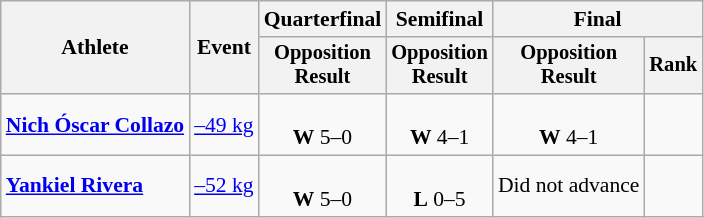<table class=wikitable style=font-size:90%;text-align:center>
<tr>
<th rowspan=2>Athlete</th>
<th rowspan=2>Event</th>
<th>Quarterfinal</th>
<th>Semifinal</th>
<th colspan=2>Final</th>
</tr>
<tr style=font-size:95%>
<th>Opposition<br>Result</th>
<th>Opposition<br>Result</th>
<th>Opposition<br>Result</th>
<th>Rank</th>
</tr>
<tr>
<td align=left><strong><a href='#'>Nich Óscar Collazo</a></strong></td>
<td align=left><a href='#'>–49 kg</a></td>
<td><br><strong>W</strong> 5–0</td>
<td><br><strong>W</strong> 4–1</td>
<td><br><strong>W</strong> 4–1</td>
<td></td>
</tr>
<tr>
<td align=left><strong><a href='#'>Yankiel Rivera</a></strong></td>
<td align=left><a href='#'>–52 kg</a></td>
<td><br><strong>W</strong> 5–0</td>
<td><br><strong>L</strong> 0–5</td>
<td>Did not advance</td>
<td></td>
</tr>
</table>
